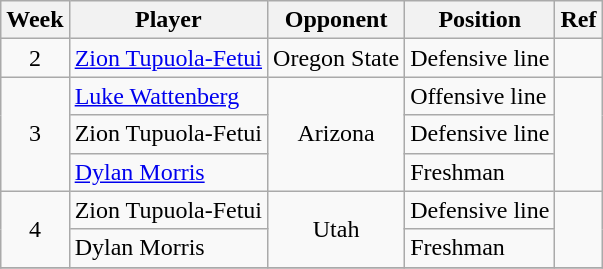<table class=wikitable>
<tr>
<th>Week</th>
<th>Player</th>
<th>Opponent</th>
<th>Position</th>
<th>Ref</th>
</tr>
<tr>
<td align=center>2</td>
<td><a href='#'>Zion Tupuola-Fetui</a></td>
<td>Oregon State</td>
<td>Defensive line</td>
<td></td>
</tr>
<tr>
<td align=center rowspan="3">3</td>
<td><a href='#'>Luke Wattenberg</a></td>
<td align=center rowspan="3">Arizona</td>
<td>Offensive line</td>
<td rowspan="3"></td>
</tr>
<tr>
<td>Zion Tupuola-Fetui</td>
<td>Defensive line</td>
</tr>
<tr>
<td><a href='#'>Dylan Morris</a></td>
<td>Freshman</td>
</tr>
<tr>
<td align=center rowspan="2">4</td>
<td>Zion Tupuola-Fetui</td>
<td align=center rowspan="2">Utah</td>
<td>Defensive line</td>
<td rowspan="2"></td>
</tr>
<tr>
<td>Dylan Morris</td>
<td>Freshman</td>
</tr>
<tr>
</tr>
</table>
